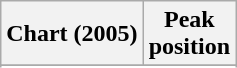<table class="wikitable sortable plainrowheaders" style="text-align:center;">
<tr>
<th scope="col">Chart (2005)</th>
<th scope="col">Peak<br>position</th>
</tr>
<tr>
</tr>
<tr>
</tr>
<tr>
</tr>
</table>
